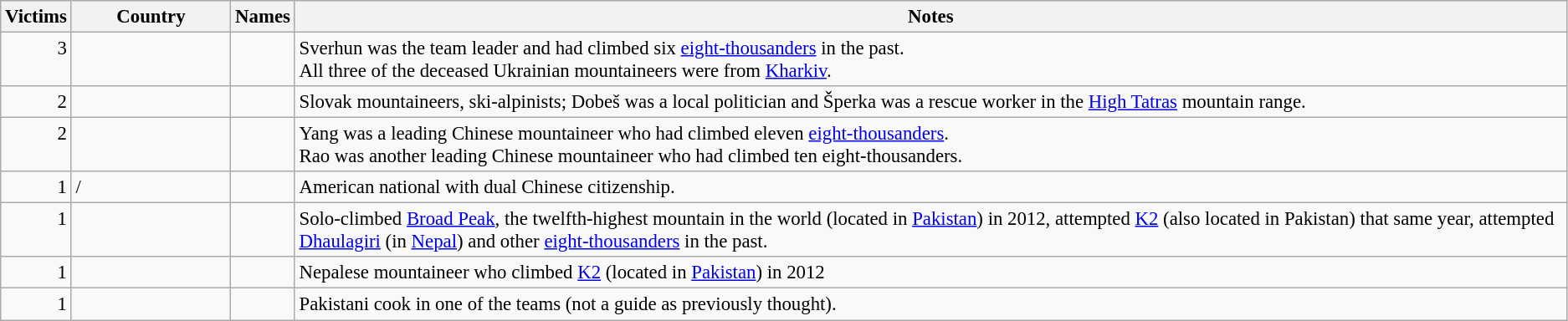<table class="wikitable" sortable style="font-size: 95%">
<tr>
<th style="text-align:right;">Victims</th>
<th>Country</th>
<th>Names</th>
<th>Notes</th>
</tr>
<tr style="vertical-align: top;">
<td style="text-align:right;">3</td>
<td></td>
<td></td>
<td>Sverhun was the team leader and had climbed six <a href='#'>eight-thousanders</a> in the past.<br>All three of the deceased Ukrainian mountaineers were from <a href='#'>Kharkiv</a>.</td>
</tr>
<tr style="vertical-align: top;">
<td style="text-align:right;">2</td>
<td></td>
<td></td>
<td>Slovak mountaineers, ski-alpinists; Dobeš was a local politician and Šperka was a rescue worker in the <a href='#'>High Tatras</a> mountain range.</td>
</tr>
<tr style="vertical-align: top;">
<td style="text-align:right;">2</td>
<td></td>
<td></td>
<td>Yang was a leading Chinese mountaineer who had climbed eleven <a href='#'>eight-thousanders</a>.<br>Rao was another leading Chinese mountaineer who had climbed ten eight-thousanders.</td>
</tr>
<tr style="vertical-align: top;">
<td style="text-align:right;">1</td>
<td style="min-width:120px;"> / </td>
<td></td>
<td>American national with dual Chinese citizenship.</td>
</tr>
<tr style="vertical-align: top;">
<td style="text-align:right;">1</td>
<td></td>
<td></td>
<td>Solo-climbed <a href='#'>Broad Peak</a>, the twelfth-highest mountain in the world (located in <a href='#'>Pakistan</a>) in 2012, attempted <a href='#'>K2</a> (also located in Pakistan) that same year, attempted <a href='#'>Dhaulagiri</a> (in <a href='#'>Nepal</a>) and other <a href='#'>eight-thousanders</a> in the past.</td>
</tr>
<tr style="vertical-align: top;">
<td style="text-align:right;">1</td>
<td></td>
<td></td>
<td>Nepalese mountaineer who climbed <a href='#'>K2</a> (located in <a href='#'>Pakistan</a>) in 2012</td>
</tr>
<tr style="vertical-align: top;">
<td style="text-align:right;">1</td>
<td></td>
<td></td>
<td>Pakistani cook in one of the teams (not a guide as previously thought).</td>
</tr>
</table>
